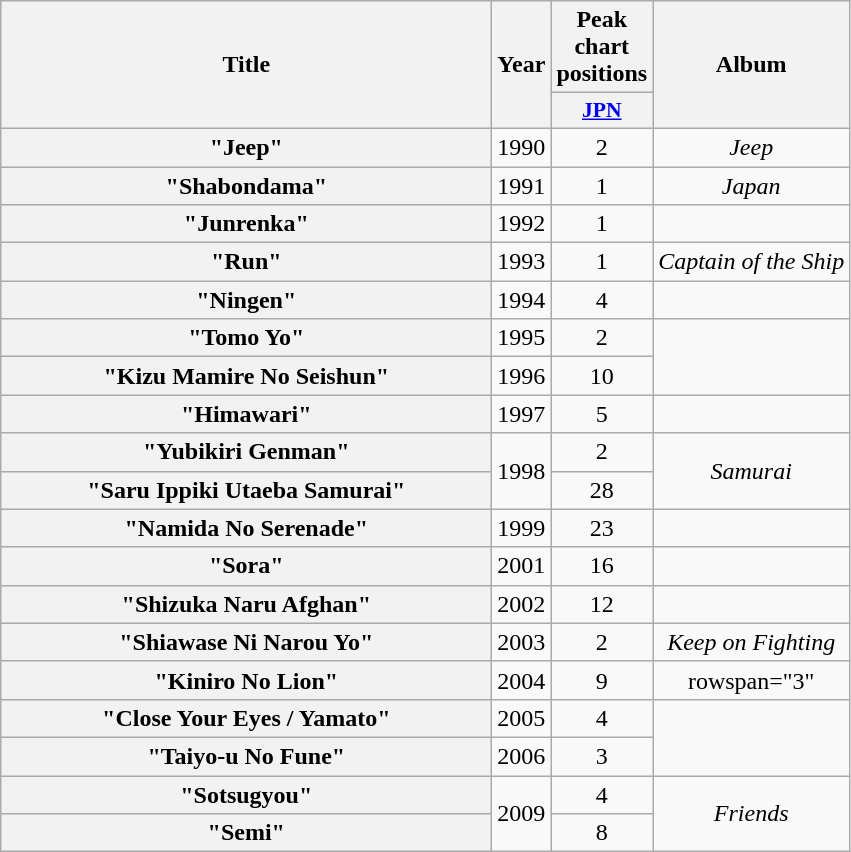<table class="wikitable plainrowheaders" style="text-align:center;">
<tr>
<th rowspan="2" scope="col" style="width:20em;">Title</th>
<th rowspan="2" scope="col">Year</th>
<th scope="col">Peak chart positions</th>
<th rowspan="2">Album</th>
</tr>
<tr>
<th scope="col" style="width:2.5em;font-size:90%;"><a href='#'>JPN</a><br></th>
</tr>
<tr>
<th scope="row">"Jeep"</th>
<td>1990</td>
<td>2</td>
<td><em>Jeep</em></td>
</tr>
<tr>
<th scope="row">"Shabondama" </th>
<td>1991</td>
<td>1</td>
<td><em>Japan</em></td>
</tr>
<tr>
<th scope="row">"Junrenka" </th>
<td>1992</td>
<td>1</td>
<td></td>
</tr>
<tr>
<th scope="row">"Run"</th>
<td>1993</td>
<td>1</td>
<td><em>Captain of the Ship</em></td>
</tr>
<tr>
<th scope="row">"Ningen" </th>
<td>1994</td>
<td>4</td>
<td></td>
</tr>
<tr>
<th scope="row">"Tomo Yo" </th>
<td>1995</td>
<td>2</td>
<td rowspan="2"></td>
</tr>
<tr>
<th scope="row">"Kizu Mamire No Seishun" </th>
<td>1996</td>
<td>10</td>
</tr>
<tr>
<th scope="row">"Himawari" </th>
<td>1997</td>
<td>5</td>
<td></td>
</tr>
<tr>
<th scope="row">"Yubikiri Genman" </th>
<td rowspan="2">1998</td>
<td>2</td>
<td rowspan="2"><em>Samurai</em></td>
</tr>
<tr>
<th scope="row">"Saru Ippiki Utaeba Samurai" </th>
<td>28</td>
</tr>
<tr>
<th scope="row">"Namida No Serenade" </th>
<td>1999</td>
<td>23</td>
<td></td>
</tr>
<tr>
<th scope="row">"Sora" </th>
<td>2001</td>
<td>16</td>
<td></td>
</tr>
<tr>
<th scope="row">"Shizuka Naru Afghan" </th>
<td>2002</td>
<td>12</td>
<td></td>
</tr>
<tr>
<th scope="row">"Shiawase Ni Narou Yo" </th>
<td>2003</td>
<td>2</td>
<td><em>Keep on Fighting</em></td>
</tr>
<tr>
<th scope="row">"Kiniro No Lion" </th>
<td>2004</td>
<td>9</td>
<td>rowspan="3" </td>
</tr>
<tr>
<th scope="row">"Close Your Eyes / Yamato"</th>
<td>2005</td>
<td>4</td>
</tr>
<tr>
<th scope="row">"Taiyo-u No Fune" </th>
<td>2006</td>
<td>3</td>
</tr>
<tr>
<th scope="row">"Sotsugyou" </th>
<td rowspan="2">2009</td>
<td>4</td>
<td rowspan="2"><em>Friends</em></td>
</tr>
<tr>
<th scope="row">"Semi" </th>
<td>8</td>
</tr>
</table>
